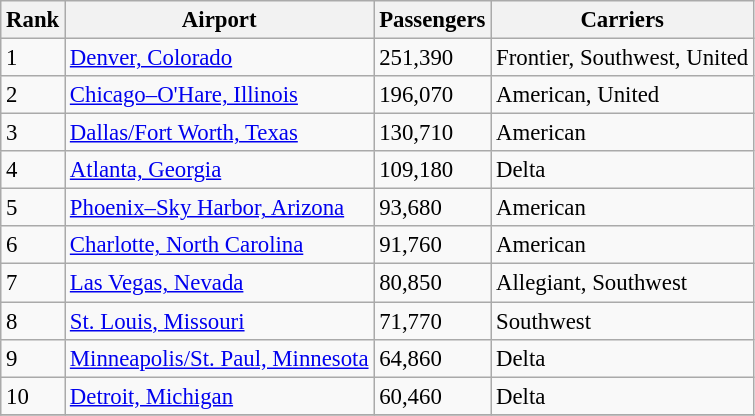<table class="wikitable sortable" style="font-size:95%">
<tr>
<th>Rank</th>
<th>Airport</th>
<th>Passengers</th>
<th>Carriers</th>
</tr>
<tr>
<td>1</td>
<td> <a href='#'>Denver, Colorado</a></td>
<td>251,390</td>
<td>Frontier, Southwest, United</td>
</tr>
<tr>
<td>2</td>
<td> <a href='#'>Chicago–O'Hare, Illinois</a></td>
<td>196,070</td>
<td>American, United</td>
</tr>
<tr>
<td>3</td>
<td> <a href='#'>Dallas/Fort Worth, Texas</a></td>
<td>130,710</td>
<td>American</td>
</tr>
<tr>
<td>4</td>
<td> <a href='#'>Atlanta, Georgia</a></td>
<td>109,180</td>
<td>Delta</td>
</tr>
<tr>
<td>5</td>
<td> <a href='#'>Phoenix–Sky Harbor, Arizona</a></td>
<td>93,680</td>
<td>American</td>
</tr>
<tr>
<td>6</td>
<td> <a href='#'>Charlotte, North Carolina</a></td>
<td>91,760</td>
<td>American</td>
</tr>
<tr>
<td>7</td>
<td> <a href='#'>Las Vegas, Nevada</a></td>
<td>80,850</td>
<td>Allegiant, Southwest</td>
</tr>
<tr>
<td>8</td>
<td> <a href='#'>St. Louis, Missouri</a></td>
<td>71,770</td>
<td>Southwest</td>
</tr>
<tr>
<td>9</td>
<td> <a href='#'>Minneapolis/St. Paul, Minnesota</a></td>
<td>64,860</td>
<td>Delta</td>
</tr>
<tr>
<td>10</td>
<td> <a href='#'>Detroit, Michigan</a></td>
<td>60,460</td>
<td>Delta</td>
</tr>
<tr>
</tr>
</table>
